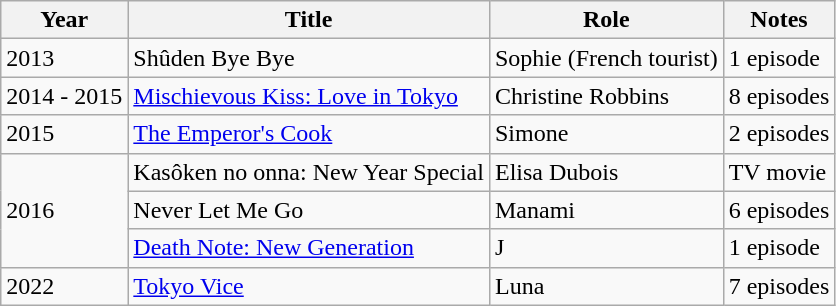<table class="wikitable sortable">
<tr>
<th>Year</th>
<th>Title</th>
<th>Role</th>
<th>Notes</th>
</tr>
<tr>
<td>2013</td>
<td>Shûden Bye Bye</td>
<td>Sophie (French tourist)</td>
<td>1 episode</td>
</tr>
<tr>
<td>2014 - 2015</td>
<td><a href='#'>Mischievous Kiss: Love in Tokyo</a></td>
<td>Christine Robbins</td>
<td>8 episodes</td>
</tr>
<tr>
<td>2015</td>
<td><a href='#'>The Emperor's Cook</a></td>
<td>Simone</td>
<td>2 episodes</td>
</tr>
<tr>
<td rowspan="3">2016</td>
<td>Kasôken no onna: New Year Special</td>
<td>Elisa Dubois</td>
<td>TV movie</td>
</tr>
<tr>
<td>Never Let Me Go</td>
<td>Manami</td>
<td>6 episodes</td>
</tr>
<tr>
<td><a href='#'>Death Note: New Generation</a></td>
<td>J</td>
<td>1 episode</td>
</tr>
<tr>
<td>2022</td>
<td><a href='#'>Tokyo Vice</a></td>
<td>Luna</td>
<td>7 episodes</td>
</tr>
</table>
